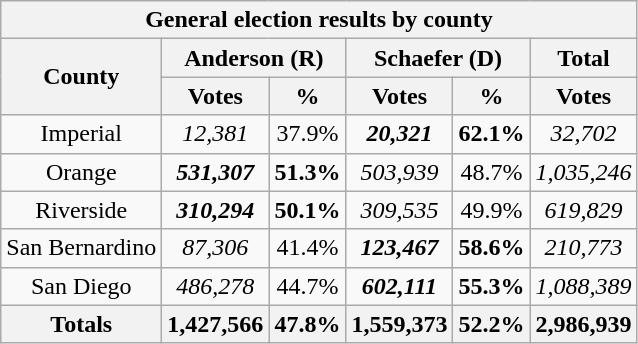<table class="wikitable sortable" style="text-align:center">
<tr>
<th colspan=6>General election results by county</th>
</tr>
<tr>
<th rowspan=2>County</th>
<th colspan=2>Anderson (R)</th>
<th colspan=2>Schaefer (D)</th>
<th>Total</th>
</tr>
<tr>
<th>Votes</th>
<th>%</th>
<th>Votes</th>
<th>%</th>
<th data-sort-type=number>Votes</th>
</tr>
<tr>
<td>Imperial</td>
<td><em>12,381</em></td>
<td>37.9%</td>
<td><strong><em>20,321</em></strong></td>
<td><strong>62.1%</strong></td>
<td><em>32,702</em></td>
</tr>
<tr>
<td>Orange</td>
<td><strong><em>531,307</em></strong></td>
<td><strong>51.3%</strong></td>
<td><em>503,939</em></td>
<td>48.7%</td>
<td><em>1,035,246</em></td>
</tr>
<tr>
<td>Riverside</td>
<td><strong><em>310,294</em></strong></td>
<td><strong>50.1%</strong></td>
<td><em>309,535</em></td>
<td>49.9%</td>
<td><em>619,829</em></td>
</tr>
<tr>
<td>San Bernardino</td>
<td><em>87,306</em></td>
<td>41.4%</td>
<td><strong><em>123,467</em></strong></td>
<td><strong>58.6%</strong></td>
<td><em>210,773</em></td>
</tr>
<tr>
<td>San Diego</td>
<td><em>486,278</em></td>
<td>44.7%</td>
<td><strong><em>602,111</em></strong></td>
<td><strong>55.3%</strong></td>
<td><em>1,088,389</em></td>
</tr>
<tr>
<th>Totals</th>
<th>1,427,566</th>
<th>47.8%</th>
<th>1,559,373</th>
<th>52.2%</th>
<th>2,986,939</th>
</tr>
</table>
